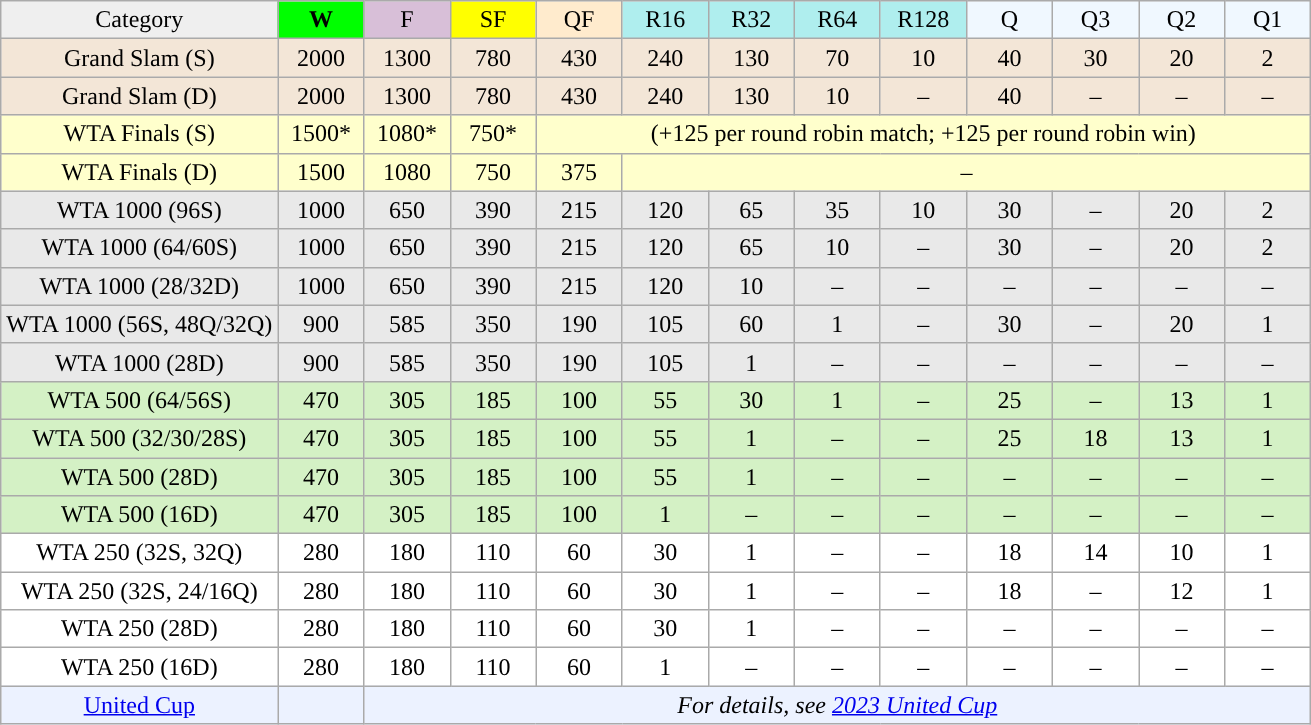<table class="wikitable" style=text-align:center>
<tr>
<td style="background:#efefef;">Category</td>
<td style="width:50px; background:lime;"><strong>W</strong></td>
<td style="width:50px; background:thistle;">F</td>
<td style="width:50px; background:#ff0;">SF</td>
<td style="width:50px; background:#ffebcd;">QF</td>
<td style="width:50px; background:#afeeee;">R16</td>
<td style="width:50px; background:#afeeee;">R32</td>
<td style="width:50px; background:#afeeee;">R64</td>
<td style="width:50px; background:#afeeee;">R128</td>
<td style="width:50px; background:#f0f8ff;">Q</td>
<td style="width:50px; background:#f0f8ff;">Q3</td>
<td style="width:50px; background:#f0f8ff;">Q2</td>
<td style="width:50px; background:#f0f8ff;">Q1</td>
</tr>
<tr style="background:#F3E6D7;">
<td>Grand Slam (S)</td>
<td>2000</td>
<td>1300</td>
<td>780</td>
<td>430</td>
<td>240</td>
<td>130</td>
<td>70</td>
<td>10</td>
<td>40</td>
<td>30</td>
<td>20</td>
<td>2</td>
</tr>
<tr style="background:#F3E6D7;">
<td>Grand Slam (D)</td>
<td>2000</td>
<td>1300</td>
<td>780</td>
<td>430</td>
<td>240</td>
<td>130</td>
<td>10</td>
<td>–</td>
<td>40</td>
<td>–</td>
<td>–</td>
<td>–</td>
</tr>
<tr style="background:#ffc;">
<td>WTA Finals (S)</td>
<td>1500*</td>
<td>1080*</td>
<td>750*</td>
<td colspan="9" style="text-align:center">(+125 per round robin match; +125 per round robin win)</td>
</tr>
<tr style="background:#ffc;">
<td>WTA Finals (D)</td>
<td>1500</td>
<td>1080</td>
<td>750</td>
<td>375</td>
<td colspan="8" style="text-align:center">–</td>
</tr>
<tr style="background:#e9e9e9;">
<td>WTA 1000 (96S)</td>
<td>1000</td>
<td>650</td>
<td>390</td>
<td>215</td>
<td>120</td>
<td>65</td>
<td>35</td>
<td>10</td>
<td>30</td>
<td>–</td>
<td>20</td>
<td>2</td>
</tr>
<tr style="background:#e9e9e9;">
<td>WTA 1000 (64/60S)</td>
<td>1000</td>
<td>650</td>
<td>390</td>
<td>215</td>
<td>120</td>
<td>65</td>
<td>10</td>
<td>–</td>
<td>30</td>
<td>–</td>
<td>20</td>
<td>2</td>
</tr>
<tr style="background:#e9e9e9;">
<td>WTA 1000 (28/32D)</td>
<td>1000</td>
<td>650</td>
<td>390</td>
<td>215</td>
<td>120</td>
<td>10</td>
<td>–</td>
<td>–</td>
<td>–</td>
<td>–</td>
<td>–</td>
<td>–</td>
</tr>
<tr style="background:#E9E9E9;">
<td>WTA 1000 (56S, 48Q/32Q)</td>
<td>900</td>
<td>585</td>
<td>350</td>
<td>190</td>
<td>105</td>
<td>60</td>
<td>1</td>
<td>–</td>
<td>30</td>
<td>–</td>
<td>20</td>
<td>1</td>
</tr>
<tr style="background:#E9E9E9;">
<td>WTA 1000 (28D)</td>
<td>900</td>
<td>585</td>
<td>350</td>
<td>190</td>
<td>105</td>
<td>1</td>
<td>–</td>
<td>–</td>
<td>–</td>
<td>–</td>
<td>–</td>
<td>–</td>
</tr>
<tr style="background:#D4F1C5;">
<td>WTA 500 (64/56S)</td>
<td>470</td>
<td>305</td>
<td>185</td>
<td>100</td>
<td>55</td>
<td>30</td>
<td>1</td>
<td>–</td>
<td>25</td>
<td>–</td>
<td>13</td>
<td>1</td>
</tr>
<tr style="background:#D4F1C5;">
<td>WTA 500 (32/30/28S)</td>
<td>470</td>
<td>305</td>
<td>185</td>
<td>100</td>
<td>55</td>
<td>1</td>
<td>–</td>
<td>–</td>
<td>25</td>
<td>18</td>
<td>13</td>
<td>1</td>
</tr>
<tr style="background:#D4F1C5;">
<td>WTA 500 (28D)</td>
<td>470</td>
<td>305</td>
<td>185</td>
<td>100</td>
<td>55</td>
<td>1</td>
<td>–</td>
<td>–</td>
<td>–</td>
<td>–</td>
<td>–</td>
<td>–</td>
</tr>
<tr style="background:#D4F1C5;">
<td>WTA 500 (16D)</td>
<td>470</td>
<td>305</td>
<td>185</td>
<td>100</td>
<td>1</td>
<td>–</td>
<td>–</td>
<td>–</td>
<td>–</td>
<td>–</td>
<td>–</td>
<td>–</td>
</tr>
<tr style="background:#fff;">
<td>WTA 250 (32S, 32Q)</td>
<td>280</td>
<td>180</td>
<td>110</td>
<td>60</td>
<td>30</td>
<td>1</td>
<td>–</td>
<td>–</td>
<td>18</td>
<td>14</td>
<td>10</td>
<td>1</td>
</tr>
<tr style="background:#fff;">
<td>WTA 250 (32S, 24/16Q)</td>
<td>280</td>
<td>180</td>
<td>110</td>
<td>60</td>
<td>30</td>
<td>1</td>
<td>–</td>
<td>–</td>
<td>18</td>
<td>–</td>
<td>12</td>
<td>1</td>
</tr>
<tr style="background:#fff;">
<td>WTA 250 (28D)</td>
<td>280</td>
<td>180</td>
<td>110</td>
<td>60</td>
<td>30</td>
<td>1</td>
<td>–</td>
<td>–</td>
<td>–</td>
<td>–</td>
<td>–</td>
<td>–</td>
</tr>
<tr style="background:#fff;">
<td>WTA 250 (16D)</td>
<td>280</td>
<td>180</td>
<td>110</td>
<td>60</td>
<td>1</td>
<td>–</td>
<td>–</td>
<td>–</td>
<td>–</td>
<td>–</td>
<td>–</td>
<td>–</td>
</tr>
<tr style="background:#ecf2ff;">
<td><a href='#'>United Cup</a></td>
<td></td>
<td colspan="11"><em>For details, see <a href='#'>2023 United Cup</a></em></td>
</tr>
</table>
